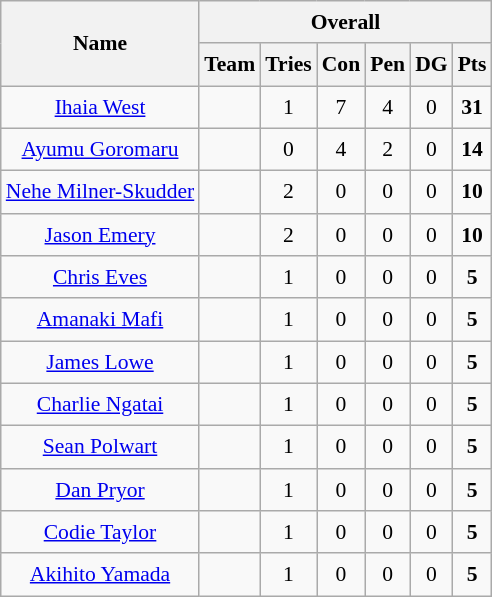<table class="wikitable" style="font-size:90%;border:0;text-align:center;line-height:150%">
<tr>
<th rowspan="2">Name</th>
<th colspan="6">Overall</th>
</tr>
<tr>
<th>Team</th>
<th>Tries</th>
<th>Con</th>
<th>Pen</th>
<th>DG</th>
<th>Pts</th>
</tr>
<tr>
<td><a href='#'>Ihaia West</a></td>
<td></td>
<td>1</td>
<td>7</td>
<td>4</td>
<td>0</td>
<td><strong>31</strong></td>
</tr>
<tr>
<td><a href='#'>Ayumu Goromaru</a></td>
<td></td>
<td>0</td>
<td>4</td>
<td>2</td>
<td>0</td>
<td><strong>14</strong></td>
</tr>
<tr>
<td><a href='#'>Nehe Milner-Skudder</a></td>
<td></td>
<td>2</td>
<td>0</td>
<td>0</td>
<td>0</td>
<td><strong>10</strong></td>
</tr>
<tr>
<td><a href='#'>Jason Emery</a></td>
<td></td>
<td>2</td>
<td>0</td>
<td>0</td>
<td>0</td>
<td><strong>10</strong></td>
</tr>
<tr>
<td><a href='#'>Chris Eves</a></td>
<td></td>
<td>1</td>
<td>0</td>
<td>0</td>
<td>0</td>
<td><strong>5</strong></td>
</tr>
<tr>
<td><a href='#'>Amanaki Mafi</a></td>
<td></td>
<td>1</td>
<td>0</td>
<td>0</td>
<td>0</td>
<td><strong>5</strong></td>
</tr>
<tr>
<td><a href='#'>James Lowe</a></td>
<td></td>
<td>1</td>
<td>0</td>
<td>0</td>
<td>0</td>
<td><strong>5</strong></td>
</tr>
<tr>
<td><a href='#'>Charlie Ngatai</a></td>
<td></td>
<td>1</td>
<td>0</td>
<td>0</td>
<td>0</td>
<td><strong>5</strong></td>
</tr>
<tr>
<td><a href='#'>Sean Polwart</a></td>
<td></td>
<td>1</td>
<td>0</td>
<td>0</td>
<td>0</td>
<td><strong>5</strong></td>
</tr>
<tr>
<td><a href='#'>Dan Pryor</a></td>
<td></td>
<td>1</td>
<td>0</td>
<td>0</td>
<td>0</td>
<td><strong>5</strong></td>
</tr>
<tr>
<td><a href='#'>Codie Taylor</a></td>
<td></td>
<td>1</td>
<td>0</td>
<td>0</td>
<td>0</td>
<td><strong>5</strong></td>
</tr>
<tr>
<td><a href='#'>Akihito Yamada</a></td>
<td></td>
<td>1</td>
<td>0</td>
<td>0</td>
<td>0</td>
<td><strong>5</strong></td>
</tr>
<tr>
</tr>
</table>
